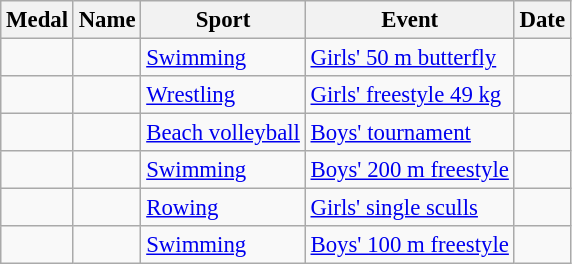<table class="wikitable sortable" style="font-size:95%;">
<tr>
<th>Medal</th>
<th>Name</th>
<th>Sport</th>
<th>Event</th>
<th>Date</th>
</tr>
<tr>
<td></td>
<td></td>
<td><a href='#'>Swimming</a></td>
<td><a href='#'>Girls' 50 m butterfly</a></td>
<td></td>
</tr>
<tr>
<td></td>
<td></td>
<td><a href='#'> Wrestling</a></td>
<td><a href='#'>Girls' freestyle 49 kg</a></td>
<td></td>
</tr>
<tr>
<td></td>
<td><br></td>
<td><a href='#'> Beach volleyball</a></td>
<td><a href='#'>Boys' tournament</a></td>
<td></td>
</tr>
<tr>
<td></td>
<td></td>
<td><a href='#'>Swimming</a></td>
<td><a href='#'>Boys' 200 m freestyle</a></td>
<td></td>
</tr>
<tr>
<td></td>
<td></td>
<td><a href='#'> Rowing</a></td>
<td><a href='#'>Girls' single sculls</a></td>
<td></td>
</tr>
<tr>
<td></td>
<td></td>
<td><a href='#'>Swimming</a></td>
<td><a href='#'>Boys' 100 m freestyle</a></td>
<td></td>
</tr>
</table>
